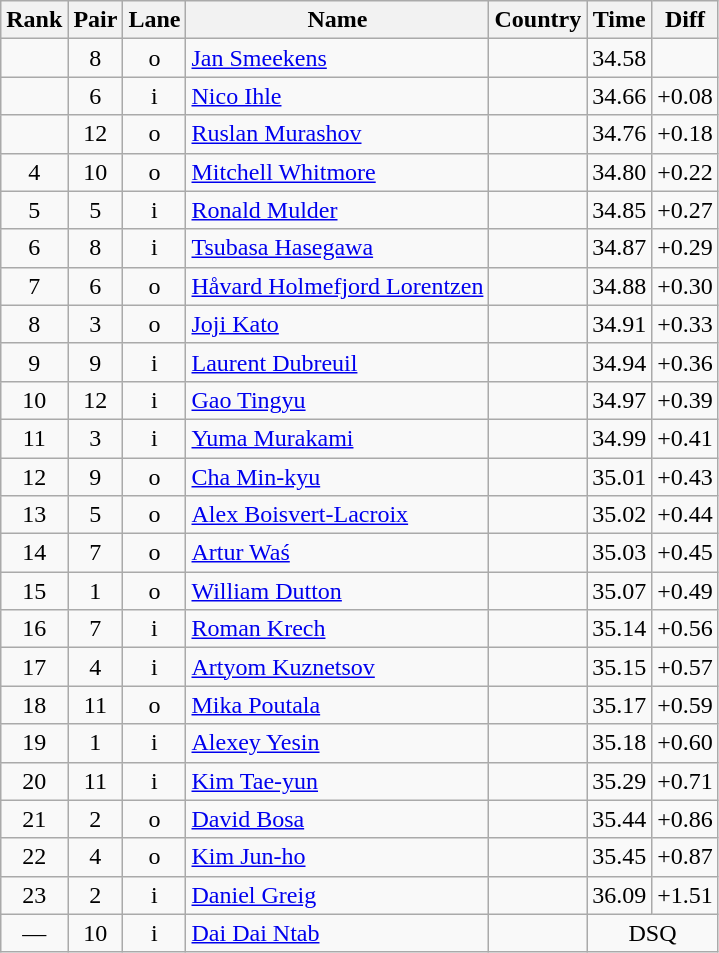<table class="wikitable sortable" style="text-align:center">
<tr>
<th>Rank</th>
<th>Pair</th>
<th>Lane</th>
<th>Name</th>
<th>Country</th>
<th>Time</th>
<th>Diff</th>
</tr>
<tr>
<td></td>
<td>8</td>
<td>o</td>
<td align=left><a href='#'>Jan Smeekens</a></td>
<td align=left></td>
<td>34.58</td>
<td></td>
</tr>
<tr>
<td></td>
<td>6</td>
<td>i</td>
<td align=left><a href='#'>Nico Ihle</a></td>
<td align=left></td>
<td>34.66</td>
<td>+0.08</td>
</tr>
<tr>
<td></td>
<td>12</td>
<td>o</td>
<td align=left><a href='#'>Ruslan Murashov</a></td>
<td align=left></td>
<td>34.76</td>
<td>+0.18</td>
</tr>
<tr>
<td>4</td>
<td>10</td>
<td>o</td>
<td align=left><a href='#'>Mitchell Whitmore</a></td>
<td align=left></td>
<td>34.80</td>
<td>+0.22</td>
</tr>
<tr>
<td>5</td>
<td>5</td>
<td>i</td>
<td align=left><a href='#'>Ronald Mulder</a></td>
<td align=left></td>
<td>34.85</td>
<td>+0.27</td>
</tr>
<tr>
<td>6</td>
<td>8</td>
<td>i</td>
<td align=left><a href='#'>Tsubasa Hasegawa</a></td>
<td align=left></td>
<td>34.87</td>
<td>+0.29</td>
</tr>
<tr>
<td>7</td>
<td>6</td>
<td>o</td>
<td align=left><a href='#'>Håvard Holmefjord Lorentzen</a></td>
<td align=left></td>
<td>34.88</td>
<td>+0.30</td>
</tr>
<tr>
<td>8</td>
<td>3</td>
<td>o</td>
<td align=left><a href='#'>Joji Kato</a></td>
<td align=left></td>
<td>34.91</td>
<td>+0.33</td>
</tr>
<tr>
<td>9</td>
<td>9</td>
<td>i</td>
<td align=left><a href='#'>Laurent Dubreuil</a></td>
<td align=left></td>
<td>34.94</td>
<td>+0.36</td>
</tr>
<tr>
<td>10</td>
<td>12</td>
<td>i</td>
<td align=left><a href='#'>Gao Tingyu</a></td>
<td align=left></td>
<td>34.97</td>
<td>+0.39</td>
</tr>
<tr>
<td>11</td>
<td>3</td>
<td>i</td>
<td align=left><a href='#'>Yuma Murakami</a></td>
<td align=left></td>
<td>34.99</td>
<td>+0.41</td>
</tr>
<tr>
<td>12</td>
<td>9</td>
<td>o</td>
<td align=left><a href='#'>Cha Min-kyu</a></td>
<td align=left></td>
<td>35.01</td>
<td>+0.43</td>
</tr>
<tr>
<td>13</td>
<td>5</td>
<td>o</td>
<td align=left><a href='#'>Alex Boisvert-Lacroix</a></td>
<td align=left></td>
<td>35.02</td>
<td>+0.44</td>
</tr>
<tr>
<td>14</td>
<td>7</td>
<td>o</td>
<td align=left><a href='#'>Artur Waś</a></td>
<td align=left></td>
<td>35.03</td>
<td>+0.45</td>
</tr>
<tr>
<td>15</td>
<td>1</td>
<td>o</td>
<td align=left><a href='#'>William Dutton</a></td>
<td align=left></td>
<td>35.07</td>
<td>+0.49</td>
</tr>
<tr>
<td>16</td>
<td>7</td>
<td>i</td>
<td align=left><a href='#'>Roman Krech</a></td>
<td align=left></td>
<td>35.14</td>
<td>+0.56</td>
</tr>
<tr>
<td>17</td>
<td>4</td>
<td>i</td>
<td align=left><a href='#'>Artyom Kuznetsov</a></td>
<td align=left></td>
<td>35.15</td>
<td>+0.57</td>
</tr>
<tr>
<td>18</td>
<td>11</td>
<td>o</td>
<td align=left><a href='#'>Mika Poutala</a></td>
<td align=left></td>
<td>35.17</td>
<td>+0.59</td>
</tr>
<tr>
<td>19</td>
<td>1</td>
<td>i</td>
<td align=left><a href='#'>Alexey Yesin</a></td>
<td align=left></td>
<td>35.18</td>
<td>+0.60</td>
</tr>
<tr>
<td>20</td>
<td>11</td>
<td>i</td>
<td align=left><a href='#'>Kim Tae-yun</a></td>
<td align=left></td>
<td>35.29</td>
<td>+0.71</td>
</tr>
<tr>
<td>21</td>
<td>2</td>
<td>o</td>
<td align=left><a href='#'>David Bosa</a></td>
<td align=left></td>
<td>35.44</td>
<td>+0.86</td>
</tr>
<tr>
<td>22</td>
<td>4</td>
<td>o</td>
<td align=left><a href='#'>Kim Jun-ho</a></td>
<td align=left></td>
<td>35.45</td>
<td>+0.87</td>
</tr>
<tr>
<td>23</td>
<td>2</td>
<td>i</td>
<td align=left><a href='#'>Daniel Greig</a></td>
<td align=left></td>
<td>36.09</td>
<td>+1.51</td>
</tr>
<tr>
<td>—</td>
<td>10</td>
<td>i</td>
<td align=left><a href='#'>Dai Dai Ntab</a></td>
<td align=left></td>
<td colspan=2>DSQ</td>
</tr>
</table>
